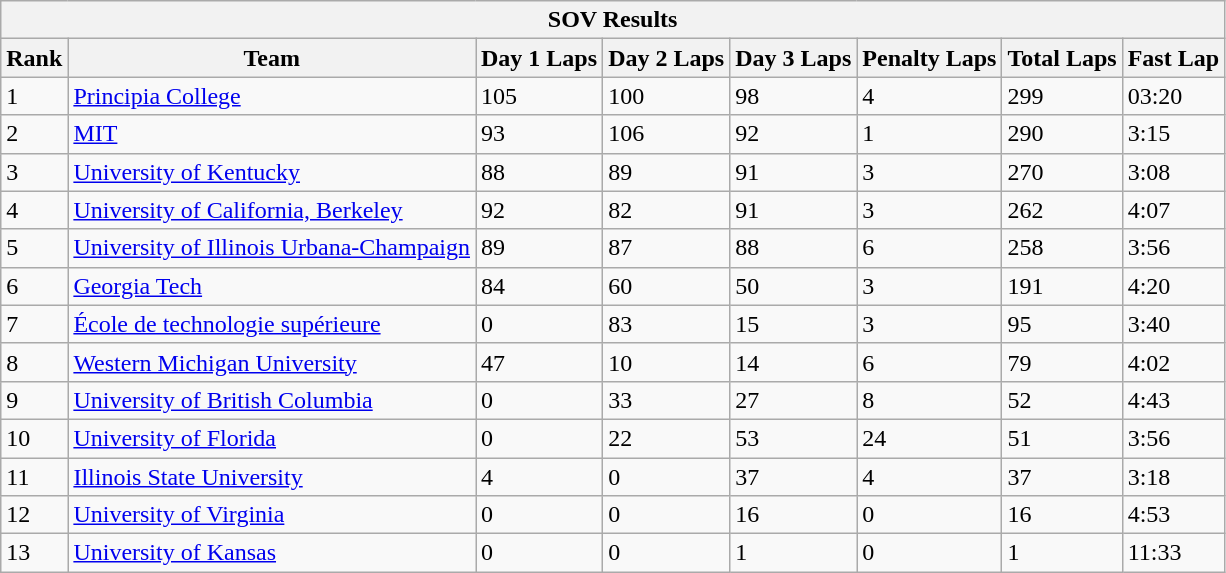<table class="wikitable collapsible collapsed" style="min-width:50em;">
<tr>
<th colspan="8">SOV Results</th>
</tr>
<tr>
<th>Rank</th>
<th>Team</th>
<th>Day 1 Laps</th>
<th>Day 2 Laps</th>
<th>Day 3 Laps</th>
<th>Penalty Laps</th>
<th>Total Laps</th>
<th>Fast Lap</th>
</tr>
<tr>
<td>1</td>
<td><a href='#'>Principia College</a></td>
<td>105</td>
<td>100</td>
<td>98</td>
<td>4</td>
<td>299</td>
<td>03:20</td>
</tr>
<tr>
<td>2</td>
<td><a href='#'>MIT</a></td>
<td>93</td>
<td>106</td>
<td>92</td>
<td>1</td>
<td>290</td>
<td>3:15</td>
</tr>
<tr>
<td>3</td>
<td><a href='#'>University of Kentucky</a></td>
<td>88</td>
<td>89</td>
<td>91</td>
<td>3</td>
<td>270</td>
<td>3:08</td>
</tr>
<tr>
<td>4</td>
<td><a href='#'>University of California, Berkeley</a></td>
<td>92</td>
<td>82</td>
<td>91</td>
<td>3</td>
<td>262</td>
<td>4:07</td>
</tr>
<tr>
<td>5</td>
<td><a href='#'>University of Illinois Urbana-Champaign</a></td>
<td>89</td>
<td>87</td>
<td>88</td>
<td>6</td>
<td>258</td>
<td>3:56</td>
</tr>
<tr>
<td>6</td>
<td><a href='#'>Georgia Tech</a></td>
<td>84</td>
<td>60</td>
<td>50</td>
<td>3</td>
<td>191</td>
<td>4:20</td>
</tr>
<tr>
<td>7</td>
<td><a href='#'>École de technologie supérieure</a></td>
<td>0</td>
<td>83</td>
<td>15</td>
<td>3</td>
<td>95</td>
<td>3:40</td>
</tr>
<tr>
<td>8</td>
<td><a href='#'>Western Michigan University</a></td>
<td>47</td>
<td>10</td>
<td>14</td>
<td>6</td>
<td>79</td>
<td>4:02</td>
</tr>
<tr>
<td>9</td>
<td><a href='#'>University of British Columbia</a></td>
<td>0</td>
<td>33</td>
<td>27</td>
<td>8</td>
<td>52</td>
<td>4:43</td>
</tr>
<tr>
<td>10</td>
<td><a href='#'>University of Florida</a></td>
<td>0</td>
<td>22</td>
<td>53</td>
<td>24</td>
<td>51</td>
<td>3:56</td>
</tr>
<tr>
<td>11</td>
<td><a href='#'>Illinois State University</a></td>
<td>4</td>
<td>0</td>
<td>37</td>
<td>4</td>
<td>37</td>
<td>3:18</td>
</tr>
<tr>
<td>12</td>
<td><a href='#'>University of Virginia</a></td>
<td>0</td>
<td>0</td>
<td>16</td>
<td>0</td>
<td>16</td>
<td>4:53</td>
</tr>
<tr>
<td>13</td>
<td><a href='#'>University of Kansas</a></td>
<td>0</td>
<td>0</td>
<td>1</td>
<td>0</td>
<td>1</td>
<td>11:33</td>
</tr>
</table>
